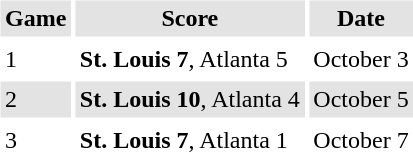<table border="0" cellspacing="3" cellpadding="3">
<tr style="background: #e3e3e3;">
<th>Game</th>
<th>Score</th>
<th>Date</th>
</tr>
<tr>
<td>1</td>
<td><strong>St. Louis 7</strong>, Atlanta 5</td>
<td>October 3</td>
</tr>
<tr style="background: #e3e3e3;">
<td>2</td>
<td><strong>St. Louis 10</strong>, Atlanta 4</td>
<td>October 5</td>
</tr>
<tr>
<td>3</td>
<td><strong>St. Louis 7</strong>, Atlanta 1</td>
<td>October 7</td>
</tr>
</table>
